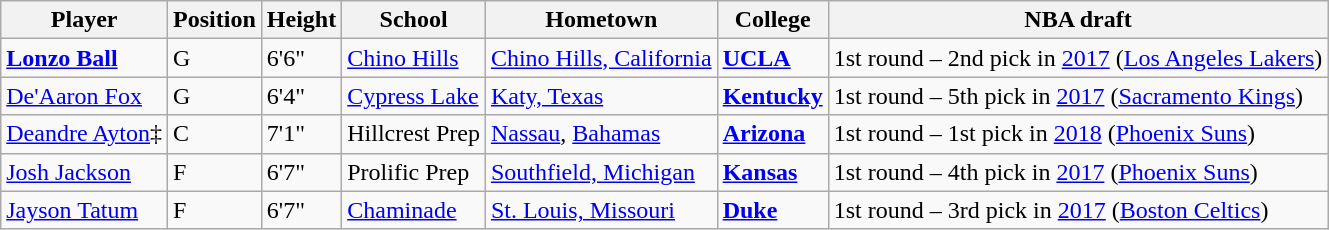<table class="wikitable">
<tr>
<th>Player</th>
<th>Position</th>
<th>Height</th>
<th>School</th>
<th>Hometown</th>
<th>College</th>
<th>NBA draft</th>
</tr>
<tr>
<td><strong><a href='#'>Lonzo Ball</a></strong></td>
<td>G</td>
<td>6'6"</td>
<td><a href='#'>Chino Hills</a></td>
<td><a href='#'>Chino Hills, California</a></td>
<td><strong><a href='#'>UCLA</a></strong></td>
<td>1st round – 2nd pick in <a href='#'>2017</a> (<a href='#'>Los Angeles Lakers</a>)</td>
</tr>
<tr>
<td><a href='#'>De'Aaron Fox</a></td>
<td>G</td>
<td>6'4"</td>
<td><a href='#'>Cypress Lake</a></td>
<td><a href='#'>Katy, Texas</a></td>
<td><strong><a href='#'>Kentucky</a></strong></td>
<td>1st round – 5th pick in <a href='#'>2017</a> (<a href='#'>Sacramento Kings</a>)</td>
</tr>
<tr>
<td><a href='#'>Deandre Ayton</a>‡</td>
<td>C</td>
<td>7'1"</td>
<td>Hillcrest Prep</td>
<td><a href='#'>Nassau</a>, <a href='#'>Bahamas</a></td>
<td><strong><a href='#'>Arizona</a></strong></td>
<td>1st round – 1st pick in <a href='#'>2018</a> (<a href='#'>Phoenix Suns</a>)</td>
</tr>
<tr>
<td><a href='#'>Josh Jackson</a></td>
<td>F</td>
<td>6'7"</td>
<td>Prolific Prep</td>
<td><a href='#'>Southfield, Michigan</a></td>
<td><strong><a href='#'>Kansas</a></strong></td>
<td>1st round – 4th pick in <a href='#'>2017</a> (<a href='#'>Phoenix Suns</a>)</td>
</tr>
<tr>
<td><a href='#'>Jayson Tatum</a></td>
<td>F</td>
<td>6'7"</td>
<td><a href='#'>Chaminade</a></td>
<td><a href='#'>St. Louis, Missouri</a></td>
<td><strong><a href='#'>Duke</a></strong></td>
<td>1st round – 3rd pick in <a href='#'>2017</a> (<a href='#'>Boston Celtics</a>)</td>
</tr>
</table>
